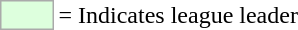<table>
<tr>
<td style="background:#DDFFDD; border:1px solid #aaa; width:2em;"></td>
<td>= Indicates league leader</td>
</tr>
</table>
